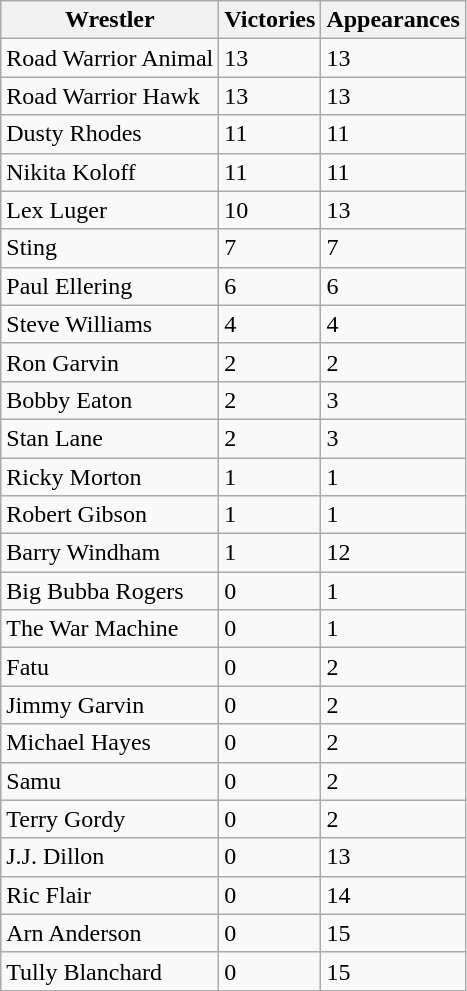<table class="wikitable sortable">
<tr>
<th>Wrestler</th>
<th>Victories</th>
<th>Appearances</th>
</tr>
<tr>
<td>Road Warrior Animal</td>
<td>13</td>
<td>13</td>
</tr>
<tr>
<td>Road Warrior Hawk</td>
<td>13</td>
<td>13</td>
</tr>
<tr>
<td>Dusty Rhodes</td>
<td>11</td>
<td>11</td>
</tr>
<tr>
<td>Nikita Koloff</td>
<td>11</td>
<td>11</td>
</tr>
<tr>
<td>Lex Luger</td>
<td>10</td>
<td>13</td>
</tr>
<tr>
<td>Sting</td>
<td>7</td>
<td>7</td>
</tr>
<tr>
<td>Paul Ellering</td>
<td>6</td>
<td>6</td>
</tr>
<tr>
<td>Steve Williams</td>
<td>4</td>
<td>4</td>
</tr>
<tr>
<td>Ron Garvin</td>
<td>2</td>
<td>2</td>
</tr>
<tr>
<td>Bobby Eaton</td>
<td>2</td>
<td>3</td>
</tr>
<tr>
<td>Stan Lane</td>
<td>2</td>
<td>3</td>
</tr>
<tr>
<td>Ricky Morton</td>
<td>1</td>
<td>1</td>
</tr>
<tr>
<td>Robert Gibson</td>
<td>1</td>
<td>1</td>
</tr>
<tr>
<td>Barry Windham</td>
<td>1</td>
<td>12</td>
</tr>
<tr>
<td>Big Bubba Rogers</td>
<td>0</td>
<td>1</td>
</tr>
<tr>
<td>The War Machine</td>
<td>0</td>
<td>1</td>
</tr>
<tr>
<td>Fatu</td>
<td>0</td>
<td>2</td>
</tr>
<tr>
<td>Jimmy Garvin</td>
<td>0</td>
<td>2</td>
</tr>
<tr>
<td>Michael Hayes</td>
<td>0</td>
<td>2</td>
</tr>
<tr>
<td>Samu</td>
<td>0</td>
<td>2</td>
</tr>
<tr>
<td>Terry Gordy</td>
<td>0</td>
<td>2</td>
</tr>
<tr>
<td>J.J. Dillon</td>
<td>0</td>
<td>13</td>
</tr>
<tr>
<td>Ric Flair</td>
<td>0</td>
<td>14</td>
</tr>
<tr>
<td>Arn Anderson</td>
<td>0</td>
<td>15</td>
</tr>
<tr>
<td>Tully Blanchard</td>
<td>0</td>
<td>15</td>
</tr>
</table>
